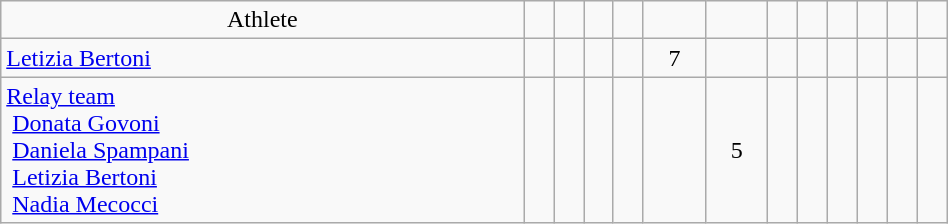<table class="wikitable" style="text-align: center; font-size:100%" width="50%">
<tr>
<td>Athlete</td>
<td></td>
<td></td>
<td></td>
<td></td>
<td></td>
<td></td>
<td></td>
<td></td>
<td></td>
<td></td>
<td></td>
<td></td>
</tr>
<tr>
<td align=left><a href='#'>Letizia Bertoni</a></td>
<td></td>
<td></td>
<td></td>
<td></td>
<td>7</td>
<td></td>
<td></td>
<td></td>
<td></td>
<td></td>
<td></td>
<td></td>
</tr>
<tr>
<td align=left><a href='#'>Relay team</a><br> <a href='#'>Donata Govoni</a><br> <a href='#'>Daniela Spampani</a><br> <a href='#'>Letizia Bertoni</a><br> <a href='#'>Nadia Mecocci</a></td>
<td></td>
<td></td>
<td></td>
<td></td>
<td></td>
<td>5</td>
<td></td>
<td></td>
<td></td>
<td></td>
<td></td>
<td></td>
</tr>
</table>
